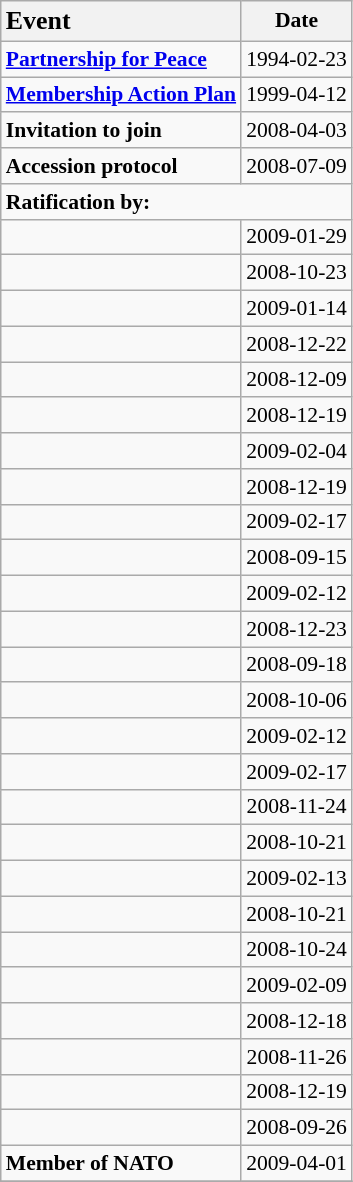<table class="wikitable sortable" style="text-align:center; font-size:90%;">
<tr>
<th style="text-align:left;"><big>Event</big></th>
<th>Date</th>
</tr>
<tr>
<td style="text-align:left;"><strong><a href='#'>Partnership for Peace</a></strong></td>
<td>1994-02-23</td>
</tr>
<tr>
<td style="text-align:left;"><strong><a href='#'>Membership Action Plan</a></strong></td>
<td>1999-04-12</td>
</tr>
<tr>
<td style="text-align:left;"><strong>Invitation to join</strong></td>
<td>2008-04-03</td>
</tr>
<tr>
<td style="text-align:left;"><strong>Accession protocol</strong></td>
<td>2008-07-09</td>
</tr>
<tr>
<td colspan="8" style="text-align:left;"><strong>Ratification by:</strong></td>
</tr>
<tr>
<td style="text-align:left;"></td>
<td>2009-01-29</td>
</tr>
<tr>
<td style="text-align:left;"></td>
<td>2008-10-23</td>
</tr>
<tr>
<td style="text-align:left;"></td>
<td>2009-01-14</td>
</tr>
<tr>
<td style="text-align:left;"></td>
<td>2008-12-22</td>
</tr>
<tr>
<td style="text-align:left;"></td>
<td>2008-12-09</td>
</tr>
<tr>
<td style="text-align:left;"></td>
<td>2008-12-19</td>
</tr>
<tr>
<td style="text-align:left;"></td>
<td>2009-02-04</td>
</tr>
<tr>
<td style="text-align:left;"></td>
<td>2008-12-19</td>
</tr>
<tr>
<td style="text-align:left;"></td>
<td>2009-02-17</td>
</tr>
<tr>
<td style="text-align:left;"></td>
<td>2008-09-15</td>
</tr>
<tr>
<td style="text-align:left;"></td>
<td>2009-02-12</td>
</tr>
<tr>
<td style="text-align:left;"></td>
<td>2008-12-23</td>
</tr>
<tr>
<td style="text-align:left;"></td>
<td>2008-09-18</td>
</tr>
<tr>
<td style="text-align:left;"></td>
<td>2008-10-06</td>
</tr>
<tr>
<td style="text-align:left;"></td>
<td>2009-02-12</td>
</tr>
<tr>
<td style="text-align:left;"></td>
<td>2009-02-17</td>
</tr>
<tr>
<td style="text-align:left;"></td>
<td>2008-11-24</td>
</tr>
<tr>
<td style="text-align:left;"></td>
<td>2008-10-21</td>
</tr>
<tr>
<td style="text-align:left;"></td>
<td>2009-02-13</td>
</tr>
<tr>
<td style="text-align:left;"></td>
<td>2008-10-21</td>
</tr>
<tr>
<td style="text-align:left;"></td>
<td>2008-10-24</td>
</tr>
<tr>
<td style="text-align:left;"></td>
<td>2009-02-09</td>
</tr>
<tr>
<td style="text-align:left;"></td>
<td>2008-12-18</td>
</tr>
<tr>
<td style="text-align:left;"></td>
<td>2008-11-26</td>
</tr>
<tr>
<td style="text-align:left;"></td>
<td>2008-12-19</td>
</tr>
<tr>
<td style="text-align:left;"></td>
<td>2008-09-26</td>
</tr>
<tr>
<td style="text-align:left;"><strong>Member of NATO</strong></td>
<td>2009-04-01</td>
</tr>
<tr>
</tr>
</table>
